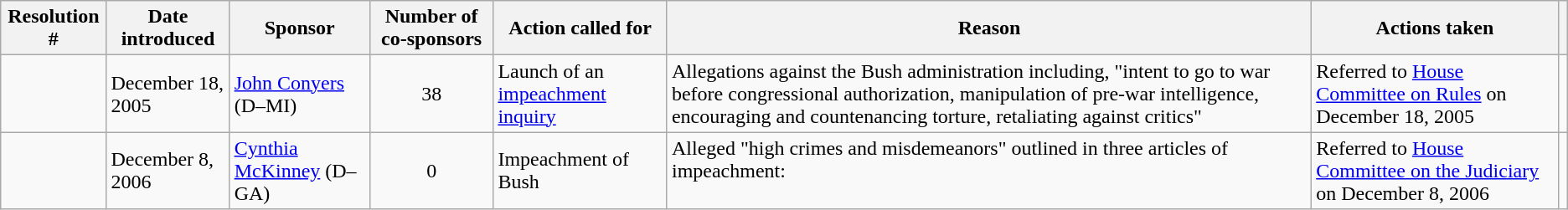<table class=wikitable>
<tr>
<th>Resolution #</th>
<th>Date introduced</th>
<th>Sponsor</th>
<th>Number of co-sponsors</th>
<th>Action called for</th>
<th>Reason</th>
<th>Actions taken</th>
<th></th>
</tr>
<tr>
<td></td>
<td>December 18, 2005</td>
<td><a href='#'>John Conyers</a> (D–MI)</td>
<td style="text-align: center">38</td>
<td>Launch of an <a href='#'>impeachment inquiry</a></td>
<td>Allegations against the Bush administration including, "intent to go to war before congressional authorization, manipulation of pre-war intelligence, encouraging and countenancing torture, retaliating against critics"</td>
<td>Referred to <a href='#'>House Committee on Rules</a> on December 18, 2005</td>
<td></td>
</tr>
<tr>
<td></td>
<td>December 8, 2006</td>
<td><a href='#'>Cynthia McKinney</a> (D–GA)</td>
<td style="text-align: center">0</td>
<td>Impeachment of Bush</td>
<td {{small>Alleged "high crimes and misdemeanors" outlined in three articles of impeachment:<br><br></td>
<td>Referred to <a href='#'>House Committee on the Judiciary</a> on December 8, 2006</td>
<td></td>
</tr>
</table>
